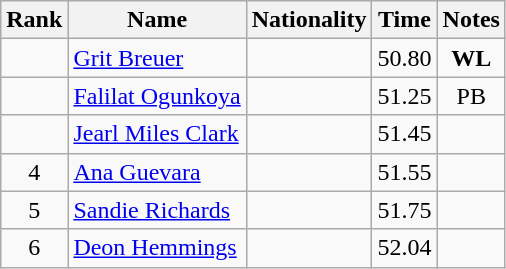<table class="wikitable sortable" style="text-align:center">
<tr>
<th>Rank</th>
<th>Name</th>
<th>Nationality</th>
<th>Time</th>
<th>Notes</th>
</tr>
<tr>
<td></td>
<td align="left"><a href='#'>Grit Breuer</a></td>
<td align=left></td>
<td>50.80</td>
<td><strong>WL</strong></td>
</tr>
<tr>
<td></td>
<td align="left"><a href='#'>Falilat Ogunkoya</a></td>
<td align=left></td>
<td>51.25</td>
<td>PB</td>
</tr>
<tr>
<td></td>
<td align="left"><a href='#'>Jearl Miles Clark</a></td>
<td align=left></td>
<td>51.45</td>
<td></td>
</tr>
<tr>
<td>4</td>
<td align="left"><a href='#'>Ana Guevara</a></td>
<td align=left></td>
<td>51.55</td>
<td></td>
</tr>
<tr>
<td>5</td>
<td align="left"><a href='#'>Sandie Richards</a></td>
<td align=left></td>
<td>51.75</td>
<td></td>
</tr>
<tr>
<td>6</td>
<td align="left"><a href='#'>Deon Hemmings</a></td>
<td align=left></td>
<td>52.04</td>
<td></td>
</tr>
</table>
